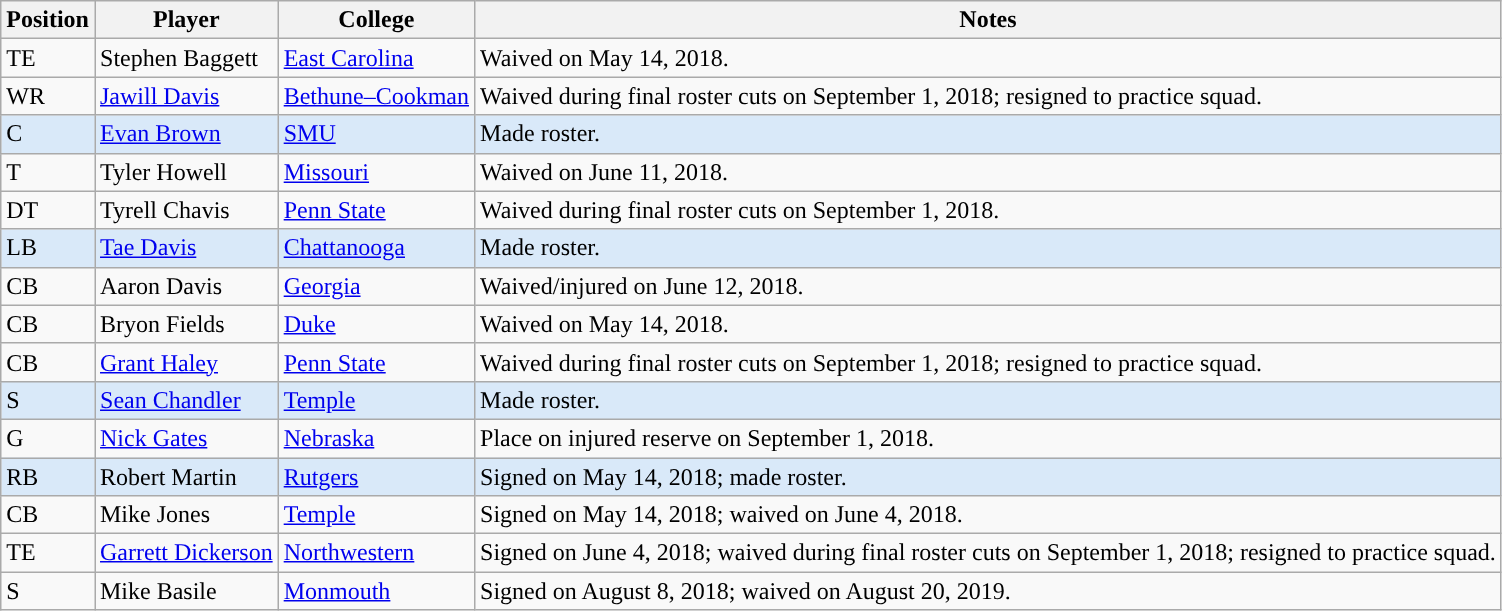<table class="wikitable">
<tr>
<th>Position</th>
<th>Player</th>
<th>College</th>
<th>Notes</th>
</tr>
<tr>
<td>TE</td>
<td>Stephen Baggett</td>
<td><a href='#'>East Carolina</a></td>
<td>Waived on May 14, 2018.</td>
</tr>
<tr>
<td>WR</td>
<td><a href='#'>Jawill Davis</a></td>
<td><a href='#'>Bethune–Cookman</a></td>
<td>Waived during final roster cuts on September 1, 2018; resigned to practice squad.</td>
</tr>
<tr bgcolor="#d9e9f9">
<td>C</td>
<td><a href='#'>Evan Brown</a></td>
<td><a href='#'>SMU</a></td>
<td>Made roster.</td>
</tr>
<tr>
<td>T</td>
<td>Tyler Howell</td>
<td><a href='#'>Missouri</a></td>
<td>Waived on June 11, 2018.</td>
</tr>
<tr>
<td>DT</td>
<td>Tyrell Chavis</td>
<td><a href='#'>Penn State</a></td>
<td>Waived during final roster cuts on September 1, 2018.</td>
</tr>
<tr bgcolor="#d9e9f9">
<td>LB</td>
<td><a href='#'>Tae Davis</a></td>
<td><a href='#'>Chattanooga</a></td>
<td>Made roster.</td>
</tr>
<tr>
<td>CB</td>
<td>Aaron Davis</td>
<td><a href='#'>Georgia</a></td>
<td>Waived/injured on June 12, 2018.</td>
</tr>
<tr>
<td>CB</td>
<td>Bryon Fields</td>
<td><a href='#'>Duke</a></td>
<td>Waived on May 14, 2018.</td>
</tr>
<tr>
<td>CB</td>
<td><a href='#'>Grant Haley</a></td>
<td><a href='#'>Penn State</a></td>
<td>Waived during final roster cuts on September 1, 2018; resigned to practice squad.</td>
</tr>
<tr bgcolor="#d9e9f9">
<td>S</td>
<td><a href='#'>Sean Chandler</a></td>
<td><a href='#'>Temple</a></td>
<td>Made roster.</td>
</tr>
<tr>
<td>G</td>
<td><a href='#'>Nick Gates</a></td>
<td><a href='#'>Nebraska</a></td>
<td>Place on injured reserve on September 1, 2018.</td>
</tr>
<tr bgcolor="#d9e9f9">
<td>RB</td>
<td>Robert Martin</td>
<td><a href='#'>Rutgers</a></td>
<td>Signed on May 14, 2018; made roster.</td>
</tr>
<tr>
<td>CB</td>
<td>Mike Jones</td>
<td><a href='#'>Temple</a></td>
<td>Signed on May 14, 2018; waived on June 4, 2018.</td>
</tr>
<tr>
<td>TE</td>
<td><a href='#'>Garrett Dickerson</a></td>
<td><a href='#'>Northwestern</a></td>
<td>Signed on June 4, 2018; waived during final roster cuts on September 1, 2018; resigned to practice squad.</td>
</tr>
<tr>
<td>S</td>
<td>Mike Basile</td>
<td><a href='#'>Monmouth</a></td>
<td>Signed on August 8, 2018; waived on August 20, 2019.</td>
</tr>
</table>
